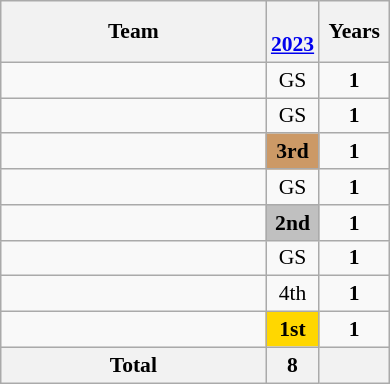<table class="wikitable" style="text-align:center; font-size:90%">
<tr>
<th width=170>Team</th>
<th width=25><br><a href='#'>2023</a></th>
<th width=40>Years</th>
</tr>
<tr>
<td align=left></td>
<td>GS</td>
<td><strong>1</strong></td>
</tr>
<tr>
<td align=left></td>
<td>GS</td>
<td><strong>1</strong></td>
</tr>
<tr>
<td align=left></td>
<td bgcolor=cc9966><strong>3rd</strong></td>
<td><strong>1</strong></td>
</tr>
<tr>
<td align=left></td>
<td>GS</td>
<td><strong>1</strong></td>
</tr>
<tr>
<td align=left></td>
<td bgcolor=silver><strong>2nd</strong></td>
<td><strong>1</strong></td>
</tr>
<tr>
<td align=left></td>
<td>GS</td>
<td><strong>1</strong></td>
</tr>
<tr>
<td align=left></td>
<td>4th</td>
<td><strong>1</strong></td>
</tr>
<tr>
<td align=left></td>
<td bgcolor=gold><strong>1st</strong></td>
<td><strong>1</strong></td>
</tr>
<tr>
<th>Total</th>
<th>8</th>
<th></th>
</tr>
</table>
